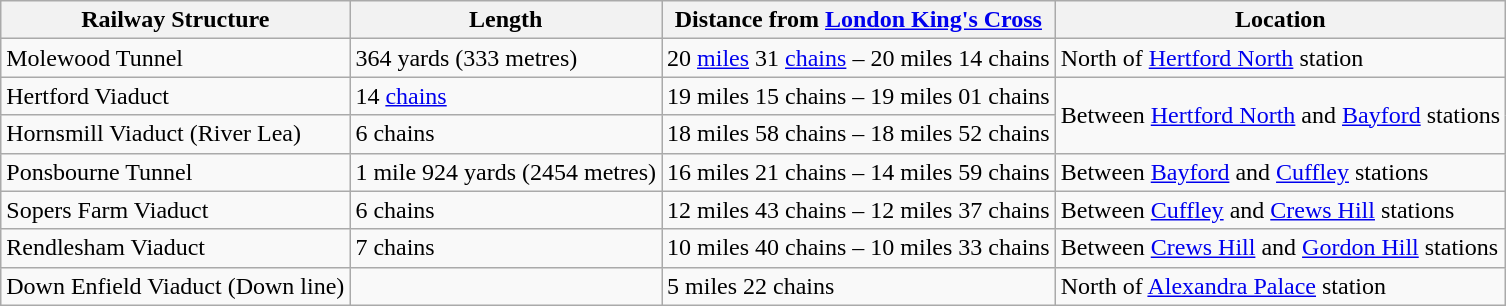<table class="wikitable">
<tr>
<th>Railway Structure</th>
<th>Length</th>
<th>Distance from <a href='#'>London King's Cross</a></th>
<th>Location</th>
</tr>
<tr>
<td>Molewood Tunnel</td>
<td>364 yards (333 metres)</td>
<td>20 <a href='#'>miles</a> 31 <a href='#'>chains</a> – 20 miles 14 chains</td>
<td>North of <a href='#'>Hertford North</a> station</td>
</tr>
<tr>
<td>Hertford Viaduct</td>
<td>14 <a href='#'>chains</a></td>
<td>19 miles 15 chains – 19 miles 01 chains</td>
<td rowspan="2">Between <a href='#'>Hertford North</a> and <a href='#'>Bayford</a> stations</td>
</tr>
<tr>
<td>Hornsmill Viaduct (River Lea)</td>
<td>6 chains</td>
<td>18 miles 58 chains – 18 miles 52 chains</td>
</tr>
<tr>
<td>Ponsbourne Tunnel</td>
<td>1 mile 924 yards (2454 metres)</td>
<td>16 miles 21 chains – 14 miles 59 chains</td>
<td>Between <a href='#'>Bayford</a> and <a href='#'>Cuffley</a> stations</td>
</tr>
<tr>
<td>Sopers Farm Viaduct</td>
<td>6 chains</td>
<td>12 miles 43 chains – 12 miles 37 chains</td>
<td>Between <a href='#'>Cuffley</a> and <a href='#'>Crews Hill</a> stations</td>
</tr>
<tr>
<td>Rendlesham Viaduct</td>
<td>7 chains</td>
<td>10 miles 40 chains – 10 miles 33 chains</td>
<td>Between <a href='#'>Crews Hill</a> and <a href='#'>Gordon Hill</a> stations</td>
</tr>
<tr>
<td>Down Enfield Viaduct (Down line)</td>
<td></td>
<td>5 miles 22 chains</td>
<td>North of <a href='#'>Alexandra Palace</a> station</td>
</tr>
</table>
